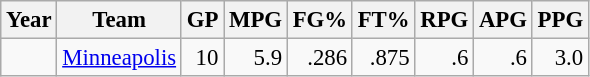<table class="wikitable sortable" style="font-size:95%; text-align:right;">
<tr>
<th>Year</th>
<th>Team</th>
<th>GP</th>
<th>MPG</th>
<th>FG%</th>
<th>FT%</th>
<th>RPG</th>
<th>APG</th>
<th>PPG</th>
</tr>
<tr>
<td style="text-align:left;"></td>
<td style="text-align:left;"><a href='#'>Minneapolis</a></td>
<td>10</td>
<td>5.9</td>
<td>.286</td>
<td>.875</td>
<td>.6</td>
<td>.6</td>
<td>3.0</td>
</tr>
</table>
